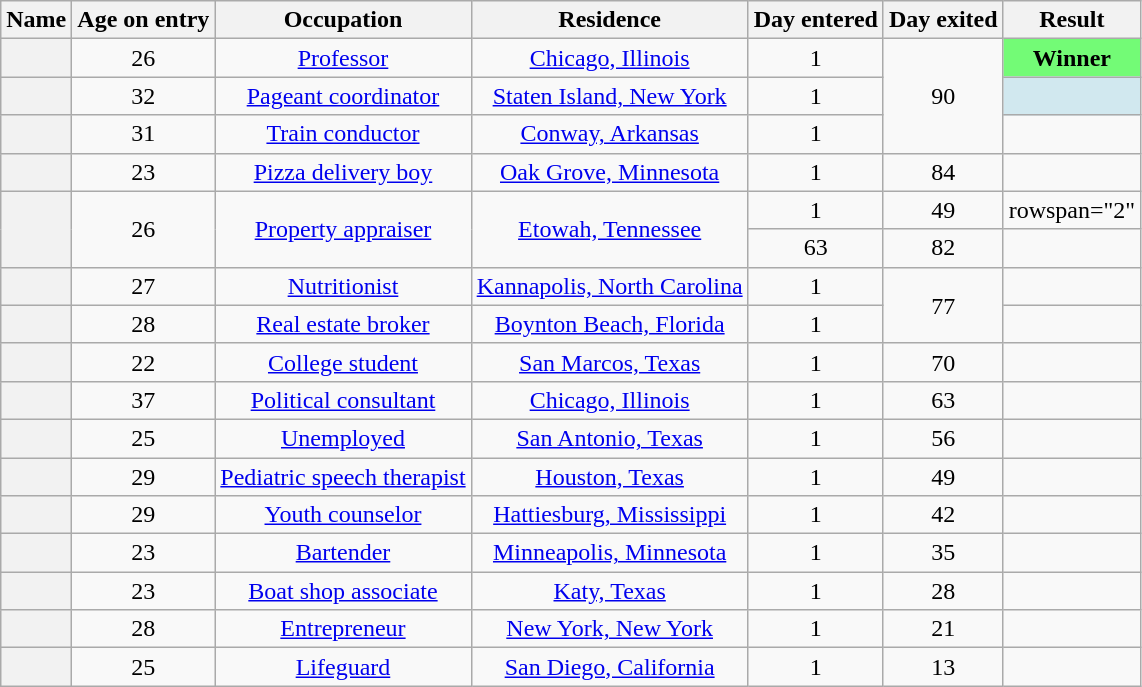<table class="wikitable sortable" style="text-align:center;">
<tr>
<th scope="col">Name</th>
<th scope="col">Age on entry</th>
<th scope="col" class="unsortable">Occupation</th>
<th scope="col" class="unsortable">Residence</th>
<th scope="col" class="unsortable">Day entered</th>
<th scope="col">Day exited</th>
<th scope="col" class="unsortable">Result</th>
</tr>
<tr>
<th scope="row"></th>
<td>26</td>
<td><a href='#'>Professor</a></td>
<td><a href='#'>Chicago, Illinois</a></td>
<td>1</td>
<td rowspan="3">90</td>
<td bgcolor="73FB76"><strong>Winner</strong></td>
</tr>
<tr>
<th scope="row"></th>
<td>32</td>
<td><a href='#'>Pageant coordinator</a></td>
<td><a href='#'>Staten Island, New York</a></td>
<td>1</td>
<td bgcolor="D1E8EF"></td>
</tr>
<tr>
<th scope="row"></th>
<td>31</td>
<td><a href='#'>Train conductor</a></td>
<td><a href='#'>Conway, Arkansas</a></td>
<td>1</td>
<td></td>
</tr>
<tr>
<th scope="row"></th>
<td>23</td>
<td><a href='#'>Pizza delivery boy</a></td>
<td><a href='#'>Oak Grove, Minnesota</a></td>
<td>1</td>
<td>84</td>
<td></td>
</tr>
<tr>
<th scope="row" rowspan="2"></th>
<td rowspan="2">26</td>
<td rowspan="2"><a href='#'>Property appraiser</a></td>
<td rowspan="2"><a href='#'>Etowah, Tennessee</a></td>
<td>1</td>
<td>49</td>
<td>rowspan="2" </td>
</tr>
<tr>
<td>63</td>
<td>82</td>
</tr>
<tr>
<th scope="row"></th>
<td>27</td>
<td><a href='#'>Nutritionist</a></td>
<td><a href='#'>Kannapolis, North Carolina</a></td>
<td>1</td>
<td rowspan="2">77</td>
<td></td>
</tr>
<tr>
<th scope="row"></th>
<td>28</td>
<td><a href='#'>Real estate broker</a></td>
<td><a href='#'>Boynton Beach, Florida</a></td>
<td>1</td>
<td></td>
</tr>
<tr>
<th scope="row"></th>
<td>22</td>
<td><a href='#'>College student</a></td>
<td><a href='#'>San Marcos, Texas</a></td>
<td>1</td>
<td>70</td>
<td></td>
</tr>
<tr>
<th scope="row"></th>
<td>37</td>
<td><a href='#'>Political consultant</a></td>
<td><a href='#'>Chicago, Illinois</a></td>
<td>1</td>
<td>63</td>
<td></td>
</tr>
<tr>
<th scope="row"></th>
<td>25</td>
<td><a href='#'>Unemployed</a></td>
<td><a href='#'>San Antonio, Texas</a></td>
<td>1</td>
<td>56</td>
<td></td>
</tr>
<tr>
<th scope="row"></th>
<td>29</td>
<td><a href='#'>Pediatric speech therapist</a></td>
<td><a href='#'>Houston, Texas</a></td>
<td>1</td>
<td>49</td>
<td></td>
</tr>
<tr>
<th scope="row"></th>
<td>29</td>
<td><a href='#'>Youth counselor</a></td>
<td><a href='#'>Hattiesburg, Mississippi</a></td>
<td>1</td>
<td>42</td>
<td></td>
</tr>
<tr>
<th scope="row"></th>
<td>23</td>
<td><a href='#'>Bartender</a></td>
<td><a href='#'>Minneapolis, Minnesota</a></td>
<td>1</td>
<td>35</td>
<td></td>
</tr>
<tr>
<th scope="row"></th>
<td>23</td>
<td><a href='#'>Boat shop associate</a></td>
<td><a href='#'>Katy, Texas</a></td>
<td>1</td>
<td>28</td>
<td></td>
</tr>
<tr>
<th scope="row"></th>
<td>28</td>
<td><a href='#'>Entrepreneur</a></td>
<td><a href='#'>New York, New York</a></td>
<td>1</td>
<td>21</td>
<td></td>
</tr>
<tr>
<th scope="row"></th>
<td>25</td>
<td><a href='#'>Lifeguard</a></td>
<td><a href='#'>San Diego, California</a></td>
<td>1</td>
<td>13</td>
<td></td>
</tr>
</table>
